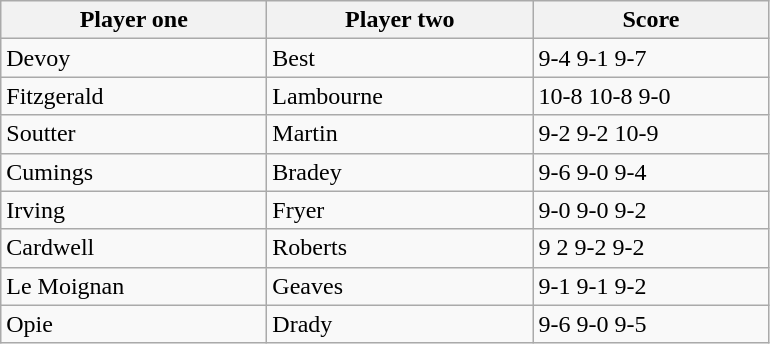<table class="wikitable">
<tr>
<th width=170>Player one</th>
<th width=170>Player two</th>
<th width=150>Score</th>
</tr>
<tr>
<td> Devoy</td>
<td> Best</td>
<td>9-4 9-1 9-7</td>
</tr>
<tr>
<td> Fitzgerald</td>
<td> Lambourne</td>
<td>10-8 10-8 9-0</td>
</tr>
<tr>
<td> Soutter</td>
<td> Martin</td>
<td>9-2 9-2 10-9</td>
</tr>
<tr>
<td> Cumings</td>
<td> Bradey</td>
<td>9-6 9-0 9-4</td>
</tr>
<tr>
<td> Irving</td>
<td> Fryer</td>
<td>9-0 9-0 9-2</td>
</tr>
<tr>
<td> Cardwell</td>
<td> Roberts</td>
<td>9 2 9-2 9-2</td>
</tr>
<tr>
<td> Le Moignan</td>
<td> Geaves</td>
<td>9-1 9-1 9-2</td>
</tr>
<tr>
<td> Opie</td>
<td> Drady</td>
<td>9-6 9-0 9-5</td>
</tr>
</table>
